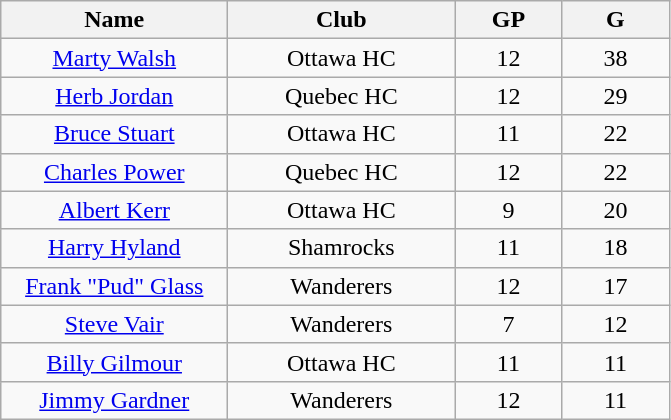<table class="wikitable" style="text-align:center;">
<tr>
<th style="width:9em">Name</th>
<th style="width:9em">Club</th>
<th style="width:4em">GP</th>
<th style="width:4em">G</th>
</tr>
<tr>
<td><a href='#'>Marty Walsh</a></td>
<td>Ottawa HC</td>
<td>12</td>
<td>38</td>
</tr>
<tr>
<td><a href='#'>Herb Jordan</a></td>
<td>Quebec HC</td>
<td>12</td>
<td>29</td>
</tr>
<tr>
<td><a href='#'>Bruce Stuart</a></td>
<td>Ottawa HC</td>
<td>11</td>
<td>22</td>
</tr>
<tr>
<td><a href='#'>Charles Power</a></td>
<td>Quebec HC</td>
<td>12</td>
<td>22</td>
</tr>
<tr>
<td><a href='#'>Albert Kerr</a></td>
<td>Ottawa HC</td>
<td>9</td>
<td>20</td>
</tr>
<tr>
<td><a href='#'>Harry Hyland</a></td>
<td>Shamrocks</td>
<td>11</td>
<td>18</td>
</tr>
<tr>
<td><a href='#'>Frank "Pud" Glass</a></td>
<td>Wanderers</td>
<td>12</td>
<td>17</td>
</tr>
<tr>
<td><a href='#'>Steve Vair</a></td>
<td>Wanderers</td>
<td>7</td>
<td>12</td>
</tr>
<tr>
<td><a href='#'>Billy Gilmour</a></td>
<td>Ottawa HC</td>
<td>11</td>
<td>11</td>
</tr>
<tr>
<td><a href='#'>Jimmy Gardner</a></td>
<td>Wanderers</td>
<td>12</td>
<td>11</td>
</tr>
</table>
